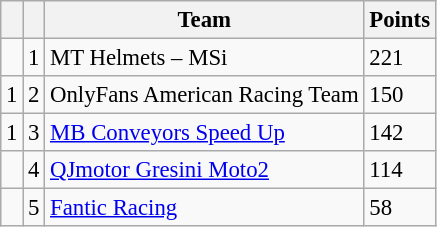<table class="wikitable" style="font-size: 95%;">
<tr>
<th></th>
<th></th>
<th>Team</th>
<th>Points</th>
</tr>
<tr>
<td></td>
<td align=center>1</td>
<td> MT Helmets – MSi</td>
<td align=left>221</td>
</tr>
<tr>
<td> 1</td>
<td align=center>2</td>
<td> OnlyFans American Racing Team</td>
<td align=left>150</td>
</tr>
<tr>
<td> 1</td>
<td align=center>3</td>
<td> <a href='#'>MB Conveyors Speed Up</a></td>
<td align=left>142</td>
</tr>
<tr>
<td></td>
<td align=center>4</td>
<td> <a href='#'>QJmotor Gresini Moto2</a></td>
<td align=left>114</td>
</tr>
<tr>
<td></td>
<td align=center>5</td>
<td> <a href='#'>Fantic Racing</a></td>
<td align=left>58</td>
</tr>
</table>
